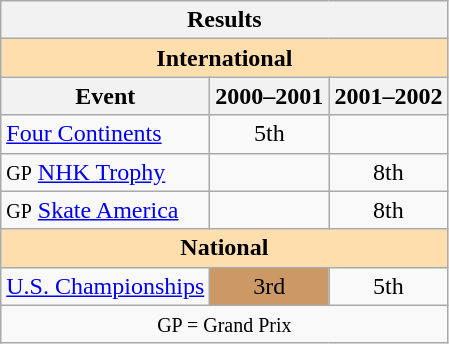<table class="wikitable" style="text-align:center">
<tr>
<th colspan=3 align=center><strong>Results</strong></th>
</tr>
<tr>
<th style="background-color: #ffdead; " colspan=3 align=center><strong>International</strong></th>
</tr>
<tr>
<th>Event</th>
<th>2000–2001</th>
<th>2001–2002</th>
</tr>
<tr>
<td align=left><a href='#'>Four Continents</a></td>
<td>5th</td>
<td></td>
</tr>
<tr>
<td align=left><small>GP</small> <a href='#'>NHK Trophy</a></td>
<td></td>
<td>8th</td>
</tr>
<tr>
<td align=left><small>GP</small> <a href='#'>Skate America</a></td>
<td></td>
<td>8th</td>
</tr>
<tr>
<th style="background-color: #ffdead; " colspan=3 align=center><strong>National</strong></th>
</tr>
<tr>
<td align=left><a href='#'>U.S. Championships</a></td>
<td bgcolor=cc9966>3rd</td>
<td>5th</td>
</tr>
<tr>
<td colspan=3 align=center><small> GP = Grand Prix </small></td>
</tr>
</table>
